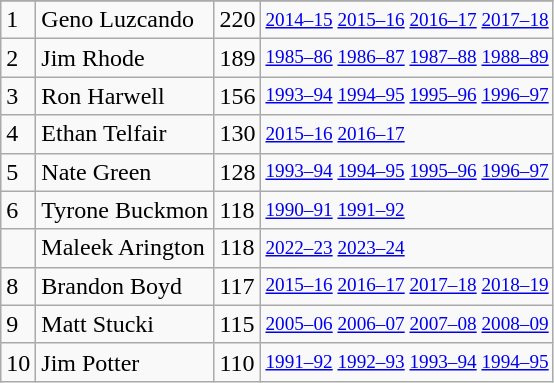<table class="wikitable">
<tr>
</tr>
<tr>
<td>1</td>
<td>Geno Luzcando</td>
<td>220</td>
<td style="font-size:80%;"><a href='#'>2014–15</a> <a href='#'>2015–16</a> <a href='#'>2016–17</a> <a href='#'>2017–18</a></td>
</tr>
<tr>
<td>2</td>
<td>Jim Rhode</td>
<td>189</td>
<td style="font-size:80%;"><a href='#'>1985–86</a> <a href='#'>1986–87</a> <a href='#'>1987–88</a> <a href='#'>1988–89</a></td>
</tr>
<tr>
<td>3</td>
<td>Ron Harwell</td>
<td>156</td>
<td style="font-size:80%;"><a href='#'>1993–94</a> <a href='#'>1994–95</a> <a href='#'>1995–96</a> <a href='#'>1996–97</a></td>
</tr>
<tr>
<td>4</td>
<td>Ethan Telfair</td>
<td>130</td>
<td style="font-size:80%;"><a href='#'>2015–16</a> <a href='#'>2016–17</a></td>
</tr>
<tr>
<td>5</td>
<td>Nate Green</td>
<td>128</td>
<td style="font-size:80%;"><a href='#'>1993–94</a> <a href='#'>1994–95</a> <a href='#'>1995–96</a> <a href='#'>1996–97</a></td>
</tr>
<tr>
<td>6</td>
<td>Tyrone Buckmon</td>
<td>118</td>
<td style="font-size:80%;"><a href='#'>1990–91</a> <a href='#'>1991–92</a></td>
</tr>
<tr>
<td></td>
<td>Maleek Arington</td>
<td>118</td>
<td style="font-size:80%;"><a href='#'>2022–23</a> <a href='#'>2023–24</a></td>
</tr>
<tr>
<td>8</td>
<td>Brandon Boyd</td>
<td>117</td>
<td style="font-size:80%;"><a href='#'>2015–16</a> <a href='#'>2016–17</a> <a href='#'>2017–18</a> <a href='#'>2018–19</a></td>
</tr>
<tr>
<td>9</td>
<td>Matt Stucki</td>
<td>115</td>
<td style="font-size:80%;"><a href='#'>2005–06</a> <a href='#'>2006–07</a> <a href='#'>2007–08</a> <a href='#'>2008–09</a></td>
</tr>
<tr>
<td>10</td>
<td>Jim Potter</td>
<td>110</td>
<td style="font-size:80%;"><a href='#'>1991–92</a> <a href='#'>1992–93</a> <a href='#'>1993–94</a> <a href='#'>1994–95</a></td>
</tr>
</table>
